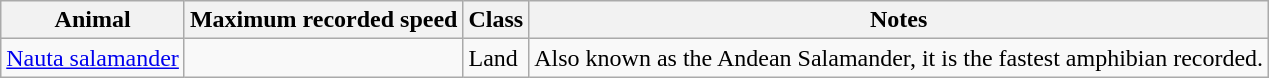<table class="wikitable">
<tr>
<th>Animal</th>
<th>Maximum recorded speed</th>
<th>Class</th>
<th>Notes</th>
</tr>
<tr>
<td><a href='#'>Nauta salamander</a></td>
<td><br></td>
<td>Land</td>
<td>Also known as the Andean Salamander, it is the fastest amphibian recorded.</td>
</tr>
</table>
